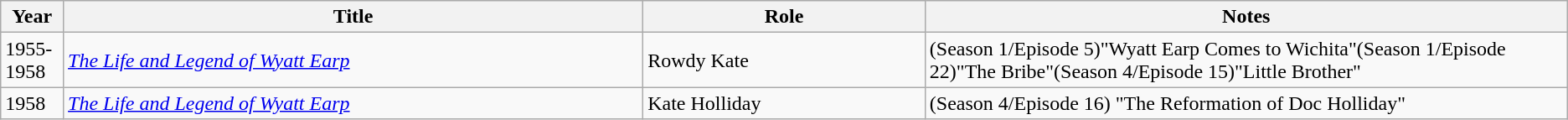<table class=wikitable>
<tr>
<th width=4%>Year</th>
<th width=37%>Title</th>
<th width=18%>Role</th>
<th width=41%>Notes</th>
</tr>
<tr>
<td>1955-1958</td>
<td><em><a href='#'>The Life and Legend of Wyatt Earp</a></em></td>
<td>Rowdy Kate</td>
<td>(Season 1/Episode 5)"Wyatt Earp Comes to Wichita"(Season 1/Episode 22)"The Bribe"(Season 4/Episode 15)"Little Brother"</td>
</tr>
<tr>
<td>1958</td>
<td><em><a href='#'>The Life and Legend of Wyatt Earp</a></em></td>
<td>Kate Holliday</td>
<td>(Season 4/Episode 16) "The Reformation of Doc Holliday"</td>
</tr>
</table>
